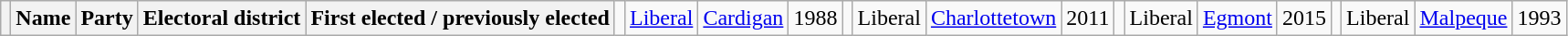<table class="wikitable sortable">
<tr>
<th></th>
<th>Name</th>
<th>Party</th>
<th>Electoral district</th>
<th>First elected / previously elected<br></th>
<td><strong></strong></td>
<td><a href='#'>Liberal</a></td>
<td><a href='#'>Cardigan</a></td>
<td>1988<br></td>
<td> </td>
<td>Liberal</td>
<td><a href='#'>Charlottetown</a></td>
<td>2011<br></td>
<td></td>
<td>Liberal</td>
<td><a href='#'>Egmont</a></td>
<td>2015<br></td>
<td></td>
<td>Liberal</td>
<td><a href='#'>Malpeque</a></td>
<td>1993</td>
</tr>
</table>
